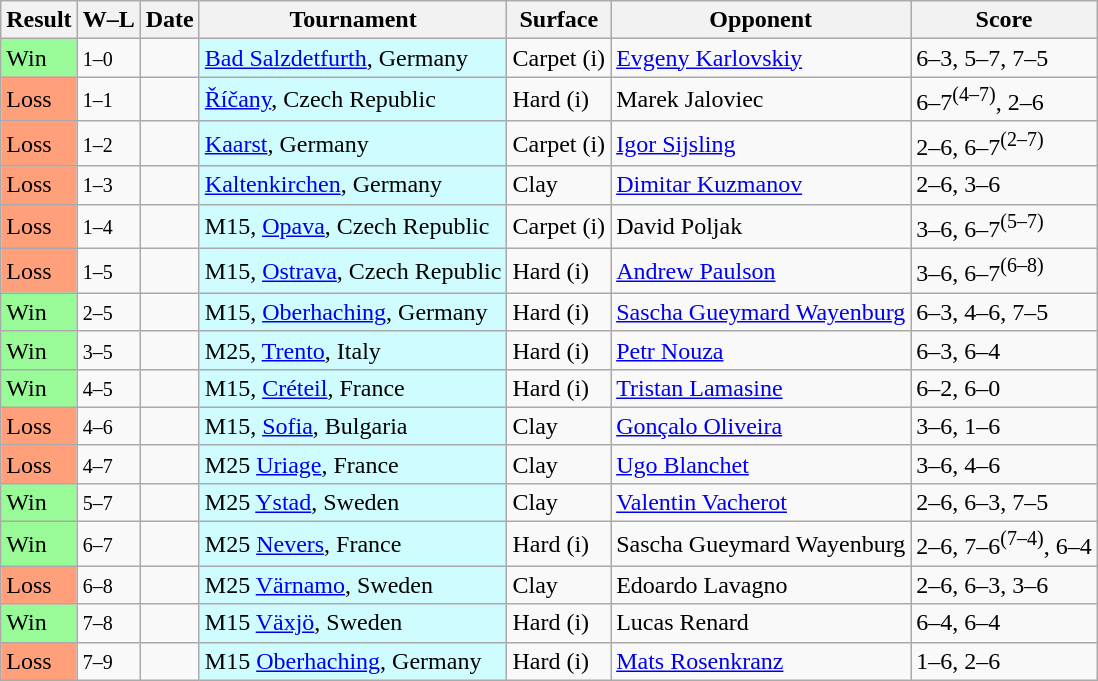<table class="sortable wikitable nowrap">
<tr>
<th>Result</th>
<th class="unsortable">W–L</th>
<th>Date</th>
<th>Tournament</th>
<th>Surface</th>
<th>Opponent</th>
<th class="unsortable">Score</th>
</tr>
<tr>
<td style="background:#98fb98;">Win</td>
<td><small>1–0</small></td>
<td></td>
<td bgcolor=cffcff><a href='#'>Bad Salzdetfurth</a>, Germany</td>
<td>Carpet (i)</td>
<td> <a href='#'>Evgeny Karlovskiy</a></td>
<td>6–3, 5–7, 7–5</td>
</tr>
<tr>
<td style="background:#ffa07a;">Loss</td>
<td><small>1–1</small></td>
<td></td>
<td bgcolor=cffcff><a href='#'>Říčany</a>, Czech Republic</td>
<td>Hard (i)</td>
<td> Marek Jaloviec</td>
<td>6–7<sup>(4–7)</sup>, 2–6</td>
</tr>
<tr>
<td style="background:#ffa07a;">Loss</td>
<td><small>1–2</small></td>
<td></td>
<td bgcolor=cffcff><a href='#'>Kaarst</a>, Germany</td>
<td>Carpet (i)</td>
<td> <a href='#'>Igor Sijsling</a></td>
<td>2–6, 6–7<sup>(2–7)</sup></td>
</tr>
<tr>
<td style="background:#ffa07a;">Loss</td>
<td><small>1–3</small></td>
<td></td>
<td bgcolor=cffcff><a href='#'>Kaltenkirchen</a>, Germany</td>
<td>Clay</td>
<td> <a href='#'>Dimitar Kuzmanov</a></td>
<td>2–6, 3–6</td>
</tr>
<tr>
<td style="background:#ffa07a;">Loss</td>
<td><small>1–4</small></td>
<td></td>
<td bgcolor=cffcff>M15, <a href='#'>Opava</a>, Czech Republic</td>
<td>Carpet (i)</td>
<td> David Poljak</td>
<td>3–6, 6–7<sup>(5–7)</sup></td>
</tr>
<tr>
<td style="background:#ffa07a;">Loss</td>
<td><small>1–5</small></td>
<td></td>
<td bgcolor=cffcff>M15, <a href='#'>Ostrava</a>, Czech Republic</td>
<td>Hard (i)</td>
<td> <a href='#'>Andrew Paulson</a></td>
<td>3–6, 6–7<sup>(6–8)</sup></td>
</tr>
<tr>
<td style="background:#98fb98;">Win</td>
<td><small>2–5</small></td>
<td></td>
<td bgcolor=cffcff>M15, <a href='#'>Oberhaching</a>, Germany</td>
<td>Hard (i)</td>
<td> <a href='#'>Sascha Gueymard Wayenburg</a></td>
<td>6–3, 4–6, 7–5</td>
</tr>
<tr>
<td style="background:#98fb98;">Win</td>
<td><small>3–5</small></td>
<td></td>
<td bgcolor=cffcff>M25, <a href='#'>Trento</a>, Italy</td>
<td>Hard (i)</td>
<td> <a href='#'>Petr Nouza</a></td>
<td>6–3, 6–4</td>
</tr>
<tr>
<td style="background:#98fb98;">Win</td>
<td><small>4–5</small></td>
<td></td>
<td bgcolor=cffcff>M15, <a href='#'>Créteil</a>, France</td>
<td>Hard (i)</td>
<td> <a href='#'>Tristan Lamasine</a></td>
<td>6–2, 6–0</td>
</tr>
<tr>
<td style="background:#ffa07a;">Loss</td>
<td><small>4–6</small></td>
<td></td>
<td bgcolor=cffcff>M15, <a href='#'>Sofia</a>, Bulgaria</td>
<td>Clay</td>
<td> <a href='#'>Gonçalo Oliveira</a></td>
<td>3–6, 1–6</td>
</tr>
<tr>
<td style="background:#ffa07a;">Loss</td>
<td><small>4–7</small></td>
<td></td>
<td bgcolor=cffcff>M25 <a href='#'>Uriage</a>, France</td>
<td>Clay</td>
<td> <a href='#'>Ugo Blanchet</a></td>
<td>3–6, 4–6</td>
</tr>
<tr>
<td style="background:#98fb98;">Win</td>
<td><small>5–7</small></td>
<td></td>
<td bgcolor=cffcff>M25 <a href='#'>Ystad</a>, Sweden</td>
<td>Clay</td>
<td> <a href='#'>Valentin Vacherot</a></td>
<td>2–6, 6–3, 7–5</td>
</tr>
<tr>
<td style="background:#98fb98;">Win</td>
<td><small>6–7</small></td>
<td></td>
<td bgcolor=cffcff>M25 <a href='#'>Nevers</a>, France</td>
<td>Hard (i)</td>
<td> Sascha Gueymard Wayenburg</td>
<td>2–6, 7–6<sup>(7–4)</sup>, 6–4</td>
</tr>
<tr>
<td style="background:#ffa07a;">Loss</td>
<td><small>6–8</small></td>
<td></td>
<td bgcolor=cffcff>M25 <a href='#'>Värnamo</a>, Sweden</td>
<td>Clay</td>
<td> Edoardo Lavagno</td>
<td>2–6, 6–3, 3–6</td>
</tr>
<tr>
<td style="background:#98fb98;">Win</td>
<td><small>7–8</small></td>
<td></td>
<td bgcolor=cffcff>M15 <a href='#'>Växjö</a>, Sweden</td>
<td>Hard (i)</td>
<td> Lucas Renard</td>
<td>6–4, 6–4</td>
</tr>
<tr>
<td style="background:#ffa07a;">Loss</td>
<td><small>7–9</small></td>
<td></td>
<td style="background:#cffcff;">M15 <a href='#'>Oberhaching</a>, Germany</td>
<td>Hard (i)</td>
<td> <a href='#'>Mats Rosenkranz</a></td>
<td>1–6, 2–6</td>
</tr>
</table>
